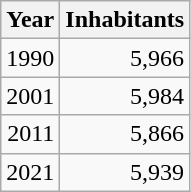<table cellspacing="0" cellpadding="0">
<tr>
<td valign="top"><br><table class="wikitable sortable zebra hintergrundfarbe5">
<tr>
<th>Year</th>
<th>Inhabitants</th>
</tr>
<tr align="right">
<td>1990</td>
<td>5,966</td>
</tr>
<tr align="right">
<td>2001</td>
<td>5,984</td>
</tr>
<tr align="right">
<td>2011</td>
<td>5,866</td>
</tr>
<tr align="right">
<td>2021</td>
<td>5,939</td>
</tr>
</table>
</td>
</tr>
</table>
